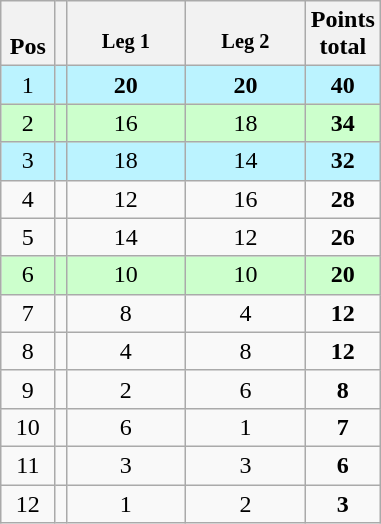<table class="wikitable" style="text-align:center;">
<tr>
<th style="width:1.8em;"><br>Pos</th>
<th></th>
<th style="width:5.2em;;font-size:85%;vertical-align:top;padding-left:4px;;padding-right:4px;;"><br>Leg 1</th>
<th style="width:5.2em;;font-size:85%;vertical-align:top;padding-left:4px;;padding-right:4px;;"><br>Leg 2</th>
<th>Points<br>total</th>
</tr>
<tr bgcolor="#bbf3ff">
<td>1</td>
<td align="left"></td>
<td><strong>20</strong></td>
<td><strong>20</strong></td>
<td><strong>40</strong></td>
</tr>
<tr bgcolor="ccffcc">
<td>2</td>
<td align="left"></td>
<td>16</td>
<td>18</td>
<td><strong>34</strong></td>
</tr>
<tr bgcolor="#bbf3ff">
<td>3</td>
<td align="left"></td>
<td>18</td>
<td>14</td>
<td><strong>32</strong></td>
</tr>
<tr>
<td>4</td>
<td align="left"></td>
<td>12</td>
<td>16</td>
<td><strong>28</strong></td>
</tr>
<tr>
<td>5</td>
<td align="left"></td>
<td>14</td>
<td>12</td>
<td><strong>26</strong></td>
</tr>
<tr bgcolor="ccffcc">
<td>6</td>
<td align="left"></td>
<td>10</td>
<td>10</td>
<td><strong>20</strong></td>
</tr>
<tr>
<td>7</td>
<td align="left"></td>
<td>8</td>
<td>4</td>
<td><strong>12</strong></td>
</tr>
<tr>
<td>8</td>
<td align="left"></td>
<td>4</td>
<td>8</td>
<td><strong>12</strong></td>
</tr>
<tr>
<td>9</td>
<td align="left"></td>
<td>2</td>
<td>6</td>
<td><strong>8</strong></td>
</tr>
<tr>
<td>10</td>
<td align="left"></td>
<td>6</td>
<td>1</td>
<td><strong>7</strong></td>
</tr>
<tr>
<td>11</td>
<td align="left"></td>
<td>3</td>
<td>3</td>
<td><strong>6</strong></td>
</tr>
<tr>
<td>12</td>
<td align="left"></td>
<td>1</td>
<td>2</td>
<td><strong>3</strong></td>
</tr>
</table>
